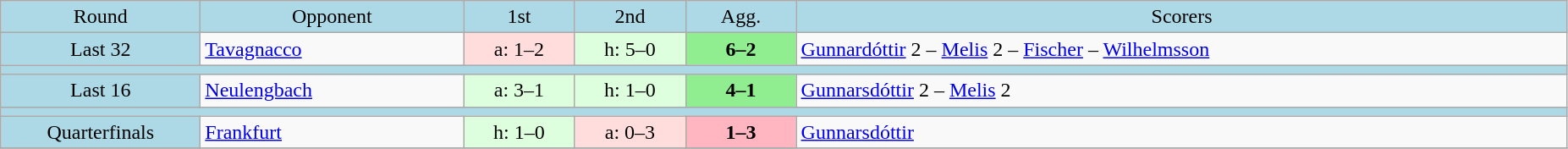<table class="wikitable" style="text-align:center">
<tr bgcolor=lightblue>
<td width=150px>Round</td>
<td width=200px>Opponent</td>
<td width=80px>1st</td>
<td width=80px>2nd</td>
<td width=80px>Agg.</td>
<td width=600px>Scorers</td>
</tr>
<tr>
<td bgcolor=lightblue>Last 32</td>
<td align=left> <a href='#'>Tavagnacco</a></td>
<td bgcolor="#ffdddd">a: 1–2</td>
<td bgcolor="#ddffdd">h: 5–0</td>
<td bgcolor=lightgreen><strong>6–2</strong></td>
<td align=left><a href='#'>Gunnardóttir</a> 2 – <a href='#'>Melis</a> 2 – <a href='#'>Fischer</a> – <a href='#'>Wilhelmsson</a></td>
</tr>
<tr bgcolor=lightblue>
<td colspan=6></td>
</tr>
<tr>
<td bgcolor=lightblue>Last 16</td>
<td align=left> <a href='#'>Neulengbach</a></td>
<td bgcolor="#ddffdd">a: 3–1</td>
<td bgcolor="#ddffdd">h: 1–0</td>
<td bgcolor=lightgreen><strong>4–1</strong></td>
<td align=left><a href='#'>Gunnarsdóttir</a> 2 – <a href='#'>Melis</a> 2</td>
</tr>
<tr bgcolor=lightblue>
<td colspan=6></td>
</tr>
<tr>
<td bgcolor=lightblue>Quarterfinals</td>
<td align=left> <a href='#'>Frankfurt</a></td>
<td bgcolor="#ddffdd">h: 1–0</td>
<td bgcolor="#ffdddd">a: 0–3</td>
<td bgcolor=lightpink><strong>1–3</strong></td>
<td align=left><a href='#'>Gunnarsdóttir</a></td>
</tr>
<tr>
</tr>
</table>
